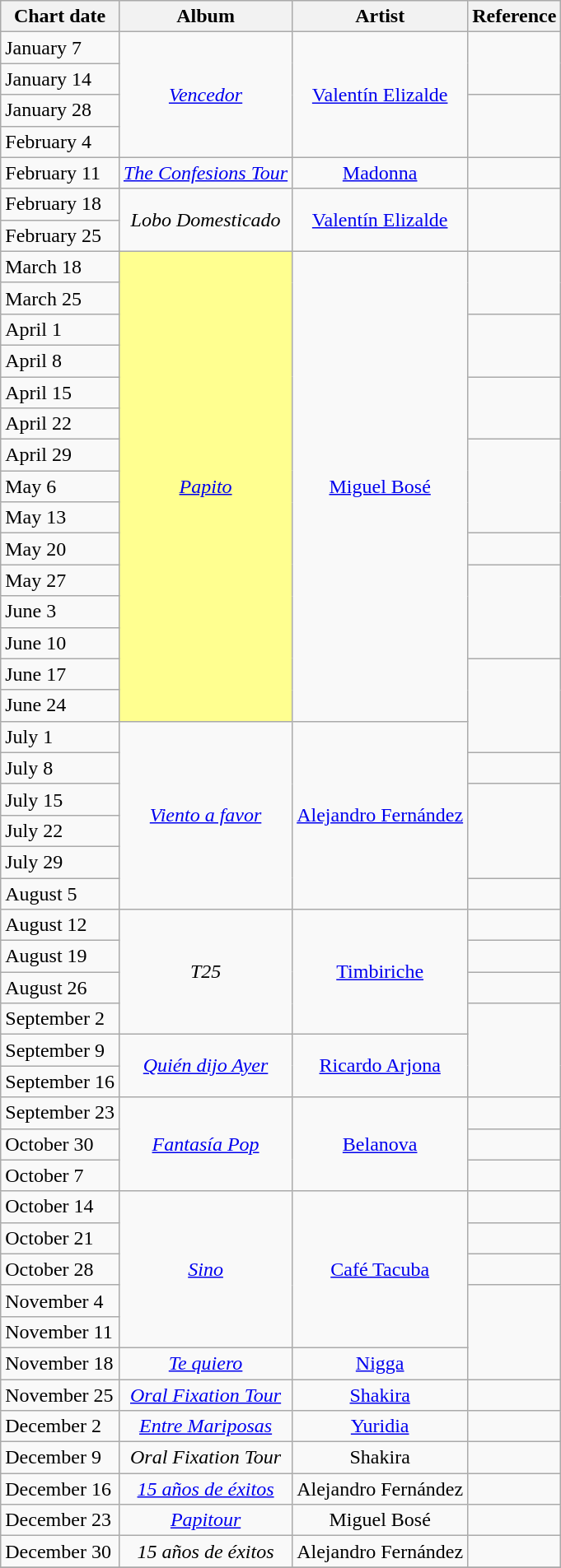<table class="wikitable">
<tr>
<th>Chart date</th>
<th>Album</th>
<th>Artist</th>
<th class="unsortable">Reference</th>
</tr>
<tr>
<td>January 7</td>
<td style="text-align: center;" rowspan="4"><em><a href='#'>Vencedor</a></em></td>
<td style="text-align: center;" rowspan="4"><a href='#'>Valentín Elizalde</a></td>
<td style="text-align: center;" rowspan="2"></td>
</tr>
<tr>
<td>January 14</td>
</tr>
<tr>
<td>January 28</td>
<td style="text-align: center;" rowspan="2"></td>
</tr>
<tr>
<td>February 4</td>
</tr>
<tr>
<td>February 11</td>
<td style="text-align: center;"><em><a href='#'>The Confesions Tour</a></em></td>
<td style="text-align: center;"><a href='#'>Madonna</a></td>
<td style="text-align: center;"></td>
</tr>
<tr>
<td>February 18</td>
<td style="text-align: center;" rowspan="2"><em>Lobo Domesticado</em></td>
<td style="text-align: center;" rowspan="2"><a href='#'>Valentín Elizalde</a></td>
<td style="text-align: center;" rowspan="2"></td>
</tr>
<tr>
<td>February 25</td>
</tr>
<tr>
<td>March 18</td>
<td bgcolor=#FFFF90 style="text-align: center;" rowspan="15"><em><a href='#'>Papito</a></em></td>
<td style="text-align: center;" rowspan="15"><a href='#'>Miguel Bosé</a></td>
<td style="text-align: center;" rowspan="2"></td>
</tr>
<tr>
<td>March 25</td>
</tr>
<tr>
<td>April 1</td>
<td style="text-align: center;" rowspan="2"></td>
</tr>
<tr>
<td>April 8</td>
</tr>
<tr>
<td>April 15</td>
<td style="text-align: center;" rowspan="2"></td>
</tr>
<tr>
<td>April 22</td>
</tr>
<tr>
<td>April 29</td>
<td style="text-align: center;" rowspan="3"></td>
</tr>
<tr>
<td>May 6</td>
</tr>
<tr>
<td>May 13</td>
</tr>
<tr>
<td>May 20</td>
<td style="text-align: center;"></td>
</tr>
<tr>
<td>May 27</td>
<td style="text-align: center;" rowspan="3"></td>
</tr>
<tr>
<td>June 3</td>
</tr>
<tr>
<td>June 10</td>
</tr>
<tr>
<td>June 17</td>
<td style="text-align: center;" rowspan="3"></td>
</tr>
<tr>
<td>June 24</td>
</tr>
<tr>
<td>July 1</td>
<td style="text-align: center;" rowspan="6"><em><a href='#'>Viento a favor</a></em></td>
<td style="text-align: center;" rowspan="6"><a href='#'>Alejandro Fernández</a></td>
</tr>
<tr>
<td>July 8</td>
<td style="text-align: center;"></td>
</tr>
<tr>
<td>July 15</td>
<td style="text-align: center;" rowspan="3"></td>
</tr>
<tr>
<td>July 22</td>
</tr>
<tr>
<td>July 29</td>
</tr>
<tr>
<td>August 5</td>
<td style="text-align: center;"></td>
</tr>
<tr>
<td>August 12</td>
<td style="text-align: center;" rowspan="4"><em>T25</em></td>
<td style="text-align: center;" rowspan="4"><a href='#'>Timbiriche</a></td>
<td style="text-align: center;"></td>
</tr>
<tr>
<td>August 19</td>
<td style="text-align: center;"></td>
</tr>
<tr>
<td>August 26</td>
<td style="text-align: center;"></td>
</tr>
<tr>
<td>September 2</td>
<td style="text-align: center;" rowspan="3"></td>
</tr>
<tr>
<td>September 9</td>
<td style="text-align: center;" rowspan="2"><em><a href='#'>Quién dijo Ayer</a></em></td>
<td style="text-align: center;" rowspan="2"><a href='#'>Ricardo Arjona</a></td>
</tr>
<tr>
<td>September 16</td>
</tr>
<tr>
<td>September 23</td>
<td style="text-align: center;" rowspan="3"><em><a href='#'>Fantasía Pop</a></em></td>
<td style="text-align: center;" rowspan="3"><a href='#'>Belanova</a></td>
<td style="text-align: center;"></td>
</tr>
<tr>
<td>October 30</td>
<td style="text-align: center;"></td>
</tr>
<tr>
<td>October 7</td>
<td style="text-align: center;"></td>
</tr>
<tr>
<td>October 14</td>
<td style="text-align: center;" rowspan="5"><em><a href='#'>Sino</a></em></td>
<td style="text-align: center;" rowspan="5"><a href='#'>Café Tacuba</a></td>
<td style="text-align: center;"></td>
</tr>
<tr>
<td>October 21</td>
<td style="text-align: center;"></td>
</tr>
<tr>
<td>October 28</td>
<td style="text-align: center;"></td>
</tr>
<tr>
<td>November 4</td>
<td style="text-align: center;" rowspan="3"></td>
</tr>
<tr>
<td>November 11</td>
</tr>
<tr>
<td>November 18</td>
<td style="text-align: center;"><em><a href='#'>Te quiero</a></em></td>
<td style="text-align: center;"><a href='#'>Nigga</a></td>
</tr>
<tr>
<td>November 25</td>
<td style="text-align: center;"><em><a href='#'>Oral Fixation Tour</a></em></td>
<td style="text-align: center;"><a href='#'>Shakira</a></td>
<td style="text-align: center;"></td>
</tr>
<tr>
<td>December 2</td>
<td style="text-align: center;"><em><a href='#'>Entre Mariposas</a></em></td>
<td style="text-align: center;"><a href='#'>Yuridia</a></td>
<td style="text-align: center;"></td>
</tr>
<tr>
<td>December 9</td>
<td style="text-align: center;"><em>Oral Fixation Tour</em></td>
<td style="text-align: center;">Shakira</td>
<td style="text-align: center;"></td>
</tr>
<tr>
<td>December 16</td>
<td style="text-align: center;"><em><a href='#'>15 años de éxitos</a></em></td>
<td style="text-align: center;">Alejandro Fernández</td>
<td style="text-align: center;"></td>
</tr>
<tr>
<td>December 23</td>
<td style="text-align: center;"><em><a href='#'>Papitour</a></em></td>
<td style="text-align: center;">Miguel Bosé</td>
<td style="text-align: center;"></td>
</tr>
<tr>
<td>December 30</td>
<td style="text-align: center;"><em>15 años de éxitos</em></td>
<td style="text-align: center;">Alejandro Fernández</td>
<td style="text-align: center;"></td>
</tr>
<tr>
</tr>
</table>
